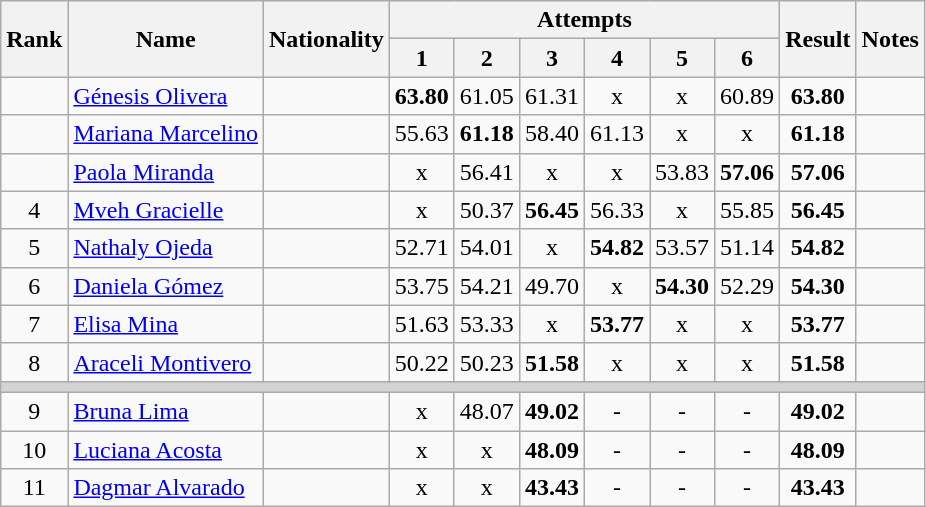<table class="wikitable sortable" style="text-align:center">
<tr>
<th rowspan=2>Rank</th>
<th rowspan=2>Name</th>
<th rowspan=2>Nationality</th>
<th colspan=6>Attempts</th>
<th rowspan=2>Result</th>
<th rowspan=2>Notes</th>
</tr>
<tr>
<th>1</th>
<th>2</th>
<th>3</th>
<th>4</th>
<th>5</th>
<th>6</th>
</tr>
<tr>
<td align=center></td>
<td align=left><a href='#'>Génesis Olivera</a></td>
<td align=left></td>
<td><strong>63.80</strong></td>
<td>61.05</td>
<td>61.31</td>
<td>x</td>
<td>x</td>
<td>60.89</td>
<td><strong>63.80</strong></td>
<td></td>
</tr>
<tr>
<td align=center></td>
<td align=left><a href='#'>Mariana Marcelino</a></td>
<td align=left></td>
<td>55.63</td>
<td><strong>61.18</strong></td>
<td>58.40</td>
<td>61.13</td>
<td>x</td>
<td>x</td>
<td><strong>61.18</strong></td>
<td></td>
</tr>
<tr>
<td align=center></td>
<td align=left><a href='#'>Paola Miranda</a></td>
<td align=left></td>
<td>x</td>
<td>56.41</td>
<td>x</td>
<td>x</td>
<td>53.83</td>
<td><strong>57.06</strong></td>
<td><strong>57.06</strong></td>
<td></td>
</tr>
<tr>
<td align=center>4</td>
<td align=left><a href='#'>Mveh Gracielle</a></td>
<td align=left></td>
<td>x</td>
<td>50.37</td>
<td><strong>56.45</strong></td>
<td>56.33</td>
<td>x</td>
<td>55.85</td>
<td><strong>56.45</strong></td>
<td></td>
</tr>
<tr>
<td align=center>5</td>
<td align=left><a href='#'>Nathaly Ojeda</a></td>
<td align=left></td>
<td>52.71</td>
<td>54.01</td>
<td>x</td>
<td><strong>54.82</strong></td>
<td>53.57</td>
<td>51.14</td>
<td><strong>54.82</strong></td>
<td></td>
</tr>
<tr>
<td align=center>6</td>
<td align=left><a href='#'>Daniela Gómez</a></td>
<td align=left></td>
<td>53.75</td>
<td>54.21</td>
<td>49.70</td>
<td>x</td>
<td><strong>54.30</strong></td>
<td>52.29</td>
<td><strong>54.30</strong></td>
<td></td>
</tr>
<tr>
<td align=center>7</td>
<td align=left><a href='#'>Elisa Mina</a></td>
<td align=left></td>
<td>51.63</td>
<td>53.33</td>
<td>x</td>
<td><strong>53.77</strong></td>
<td>x</td>
<td>x</td>
<td><strong>53.77</strong></td>
<td></td>
</tr>
<tr>
<td align=center>8</td>
<td align=left><a href='#'>Araceli Montivero</a></td>
<td align=left></td>
<td>50.22</td>
<td>50.23</td>
<td><strong>51.58</strong></td>
<td>x</td>
<td>x</td>
<td>x</td>
<td><strong>51.58</strong></td>
<td></td>
</tr>
<tr>
<td colspan=11 bgcolor=lightgray></td>
</tr>
<tr>
<td align=center>9</td>
<td align=left><a href='#'>Bruna Lima</a></td>
<td align=left></td>
<td>x</td>
<td>48.07</td>
<td><strong>49.02</strong></td>
<td>-</td>
<td>-</td>
<td>-</td>
<td><strong>49.02</strong></td>
<td></td>
</tr>
<tr>
<td align=center>10</td>
<td align=left><a href='#'>Luciana Acosta</a></td>
<td align=left></td>
<td>x</td>
<td>x</td>
<td><strong>48.09</strong></td>
<td>-</td>
<td>-</td>
<td>-</td>
<td><strong>48.09</strong></td>
<td></td>
</tr>
<tr>
<td align=center>11</td>
<td align=left><a href='#'>Dagmar Alvarado</a></td>
<td align=left></td>
<td>x</td>
<td>x</td>
<td><strong>43.43</strong></td>
<td>-</td>
<td>-</td>
<td>-</td>
<td><strong>43.43</strong></td>
<td></td>
</tr>
</table>
